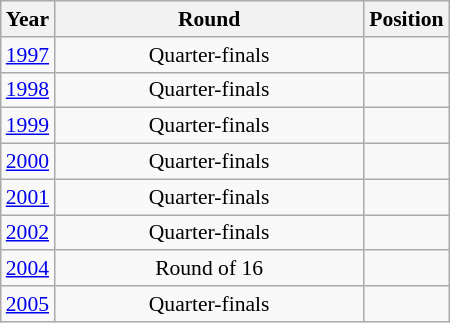<table class="wikitable" style="text-align: center; font-size:90%">
<tr>
<th>Year</th>
<th style="width:200px">Round</th>
<th>Position</th>
</tr>
<tr>
<td><a href='#'>1997</a></td>
<td>Quarter-finals</td>
<td></td>
</tr>
<tr>
<td><a href='#'>1998</a></td>
<td>Quarter-finals</td>
<td></td>
</tr>
<tr>
<td><a href='#'>1999</a></td>
<td>Quarter-finals</td>
<td></td>
</tr>
<tr>
<td><a href='#'>2000</a></td>
<td>Quarter-finals</td>
<td></td>
</tr>
<tr>
<td><a href='#'>2001</a></td>
<td>Quarter-finals</td>
<td></td>
</tr>
<tr>
<td><a href='#'>2002</a></td>
<td>Quarter-finals</td>
<td></td>
</tr>
<tr>
<td><a href='#'>2004</a></td>
<td>Round of 16</td>
<td></td>
</tr>
<tr>
<td><a href='#'>2005</a></td>
<td>Quarter-finals</td>
<td></td>
</tr>
</table>
